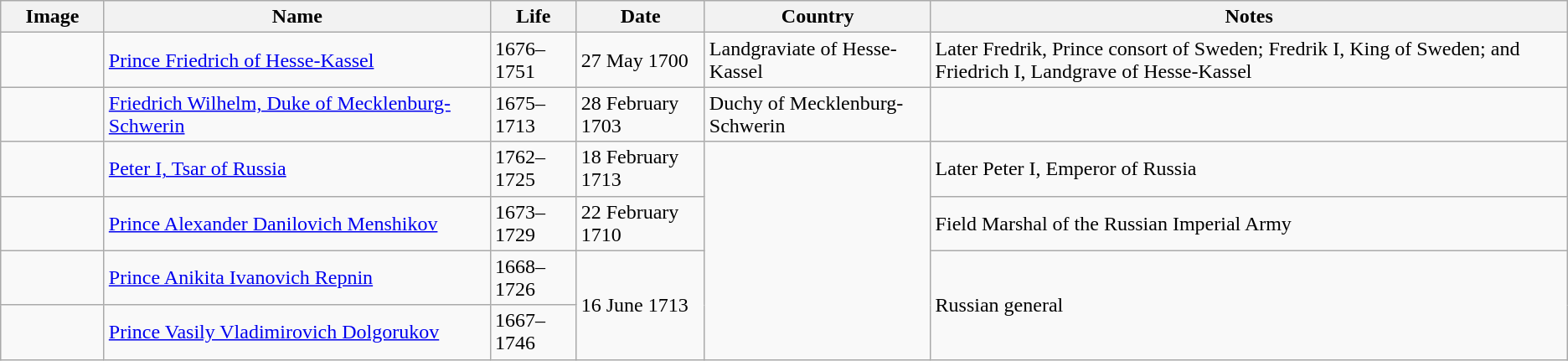<table class="wikitable">
<tr>
<th style="width: 75px;">Image</th>
<th style="width: 300px;">Name</th>
<th>Life</th>
<th>Date</th>
<th>Country</th>
<th>Notes</th>
</tr>
<tr>
<td></td>
<td><a href='#'>Prince Friedrich of Hesse-Kassel</a></td>
<td>1676–1751</td>
<td>27 May 1700</td>
<td> Landgraviate of Hesse-Kassel</td>
<td>Later Fredrik, Prince consort of Sweden; Fredrik I, King of Sweden; and Friedrich I, Landgrave of Hesse-Kassel</td>
</tr>
<tr>
<td></td>
<td><a href='#'>Friedrich Wilhelm, Duke of Mecklenburg-Schwerin</a></td>
<td>1675–1713</td>
<td>28 February 1703</td>
<td> Duchy of Mecklenburg-Schwerin</td>
<td></td>
</tr>
<tr>
<td></td>
<td><a href='#'>Peter I, Tsar of Russia</a></td>
<td>1762–1725</td>
<td>18 February 1713</td>
<td rowspan="4"></td>
<td>Later Peter I, Emperor of Russia</td>
</tr>
<tr>
<td></td>
<td><a href='#'>Prince Alexander Danilovich Menshikov</a></td>
<td>1673–1729</td>
<td>22 February 1710</td>
<td>Field Marshal of the Russian Imperial Army</td>
</tr>
<tr>
<td></td>
<td><a href='#'>Prince Anikita Ivanovich Repnin</a></td>
<td>1668–1726</td>
<td rowspan="2">16 June 1713</td>
<td rowspan="2">Russian general</td>
</tr>
<tr>
<td></td>
<td><a href='#'>Prince Vasily Vladimirovich Dolgorukov</a></td>
<td>1667–1746</td>
</tr>
</table>
